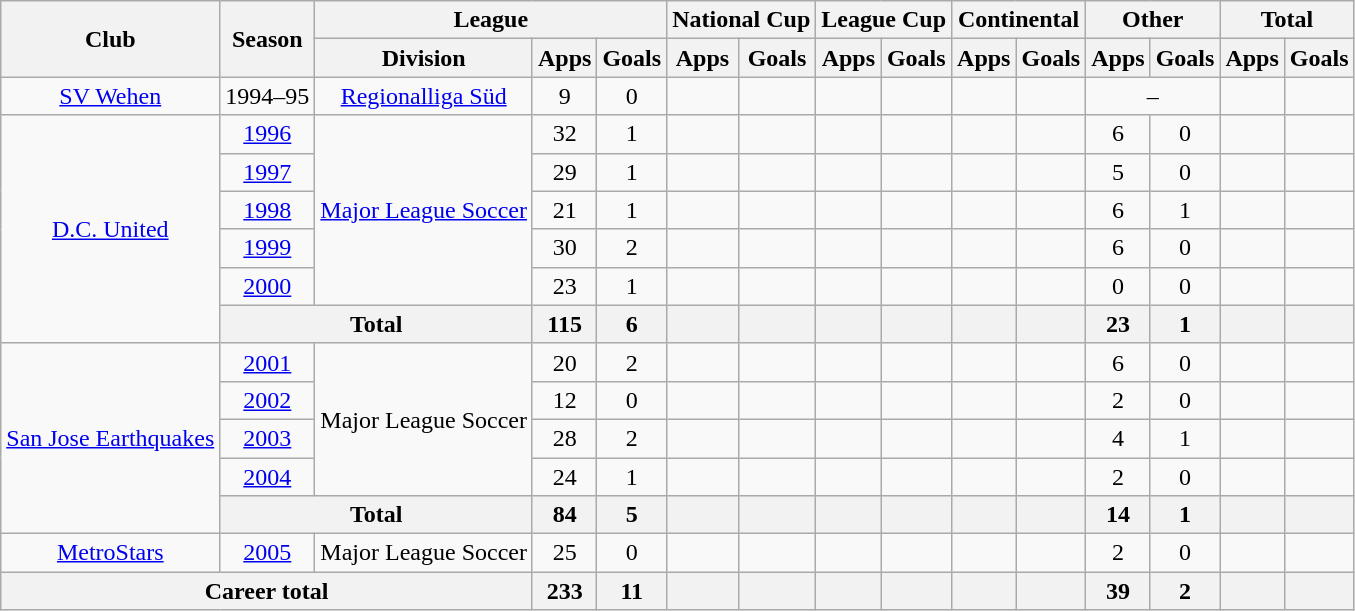<table class="wikitable" style="text-align:center">
<tr>
<th rowspan="2">Club</th>
<th rowspan="2">Season</th>
<th colspan="3">League</th>
<th colspan="2">National Cup</th>
<th colspan="2">League Cup</th>
<th colspan="2">Continental</th>
<th colspan="2">Other</th>
<th colspan="2">Total</th>
</tr>
<tr>
<th>Division</th>
<th>Apps</th>
<th>Goals</th>
<th>Apps</th>
<th>Goals</th>
<th>Apps</th>
<th>Goals</th>
<th>Apps</th>
<th>Goals</th>
<th>Apps</th>
<th>Goals</th>
<th>Apps</th>
<th>Goals</th>
</tr>
<tr>
<td><a href='#'>SV Wehen</a></td>
<td>1994–95</td>
<td><a href='#'>Regionalliga Süd</a></td>
<td>9</td>
<td>0</td>
<td></td>
<td></td>
<td></td>
<td></td>
<td></td>
<td></td>
<td colspan="2">–</td>
<td></td>
<td></td>
</tr>
<tr>
<td rowspan="6"><a href='#'>D.C. United</a></td>
<td><a href='#'>1996</a></td>
<td rowspan="5"><a href='#'>Major League Soccer</a></td>
<td>32</td>
<td>1</td>
<td></td>
<td></td>
<td></td>
<td></td>
<td></td>
<td></td>
<td>6</td>
<td>0</td>
<td></td>
<td></td>
</tr>
<tr>
<td><a href='#'>1997</a></td>
<td>29</td>
<td>1</td>
<td></td>
<td></td>
<td></td>
<td></td>
<td></td>
<td></td>
<td>5</td>
<td>0</td>
<td></td>
<td></td>
</tr>
<tr>
<td><a href='#'>1998</a></td>
<td>21</td>
<td>1</td>
<td></td>
<td></td>
<td></td>
<td></td>
<td></td>
<td></td>
<td>6</td>
<td>1</td>
<td></td>
<td></td>
</tr>
<tr>
<td><a href='#'>1999</a></td>
<td>30</td>
<td>2</td>
<td></td>
<td></td>
<td></td>
<td></td>
<td></td>
<td></td>
<td>6</td>
<td>0</td>
<td></td>
<td></td>
</tr>
<tr>
<td><a href='#'>2000</a></td>
<td>23</td>
<td>1</td>
<td></td>
<td></td>
<td></td>
<td></td>
<td></td>
<td></td>
<td>0</td>
<td>0</td>
<td></td>
<td></td>
</tr>
<tr>
<th colspan="2">Total</th>
<th>115</th>
<th>6</th>
<th></th>
<th></th>
<th></th>
<th></th>
<th></th>
<th></th>
<th>23</th>
<th>1</th>
<th></th>
<th></th>
</tr>
<tr>
<td rowspan="5"><a href='#'>San Jose Earthquakes</a></td>
<td><a href='#'>2001</a></td>
<td rowspan="4">Major League Soccer</td>
<td>20</td>
<td>2</td>
<td></td>
<td></td>
<td></td>
<td></td>
<td></td>
<td></td>
<td>6</td>
<td>0</td>
<td></td>
<td></td>
</tr>
<tr>
<td><a href='#'>2002</a></td>
<td>12</td>
<td>0</td>
<td></td>
<td></td>
<td></td>
<td></td>
<td></td>
<td></td>
<td>2</td>
<td>0</td>
<td></td>
<td></td>
</tr>
<tr>
<td><a href='#'>2003</a></td>
<td>28</td>
<td>2</td>
<td></td>
<td></td>
<td></td>
<td></td>
<td></td>
<td></td>
<td>4</td>
<td>1</td>
<td></td>
<td></td>
</tr>
<tr>
<td><a href='#'>2004</a></td>
<td>24</td>
<td>1</td>
<td></td>
<td></td>
<td></td>
<td></td>
<td></td>
<td></td>
<td>2</td>
<td>0</td>
<td></td>
<td></td>
</tr>
<tr>
<th colspan="2">Total</th>
<th>84</th>
<th>5</th>
<th></th>
<th></th>
<th></th>
<th></th>
<th></th>
<th></th>
<th>14</th>
<th>1</th>
<th></th>
<th></th>
</tr>
<tr>
<td><a href='#'>MetroStars</a></td>
<td><a href='#'>2005</a></td>
<td>Major League Soccer</td>
<td>25</td>
<td>0</td>
<td></td>
<td></td>
<td></td>
<td></td>
<td></td>
<td></td>
<td>2</td>
<td>0</td>
<td></td>
<td></td>
</tr>
<tr>
<th colspan="3">Career total</th>
<th>233</th>
<th>11</th>
<th></th>
<th></th>
<th></th>
<th></th>
<th></th>
<th></th>
<th>39</th>
<th>2</th>
<th></th>
<th></th>
</tr>
</table>
